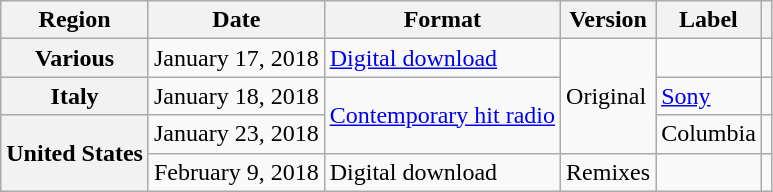<table class="wikitable plainrowheaders">
<tr>
<th scope="col">Region</th>
<th scope="col">Date</th>
<th scope="col">Format</th>
<th scope="col">Version</th>
<th scope="col">Label</th>
<th scope="col"></th>
</tr>
<tr>
<th scope="row">Various</th>
<td>January 17, 2018</td>
<td><a href='#'>Digital download</a></td>
<td rowspan="3">Original</td>
<td></td>
<td></td>
</tr>
<tr>
<th scope="row">Italy</th>
<td>January 18, 2018</td>
<td rowspan="2"><a href='#'>Contemporary hit radio</a></td>
<td><a href='#'>Sony</a></td>
<td></td>
</tr>
<tr>
<th scope="row" rowspan="2">United States</th>
<td>January 23, 2018</td>
<td>Columbia</td>
<td></td>
</tr>
<tr>
<td>February 9, 2018</td>
<td>Digital download</td>
<td>Remixes</td>
<td></td>
<td></td>
</tr>
</table>
